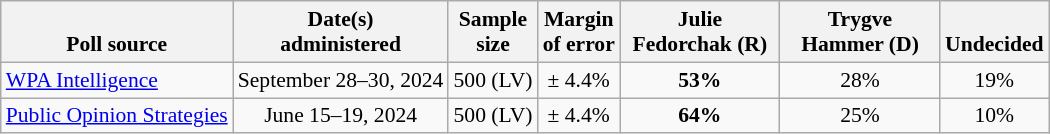<table class="wikitable" style="font-size:90%;text-align:center;">
<tr valign=bottom>
<th>Poll source</th>
<th>Date(s)<br>administered</th>
<th>Sample<br>size</th>
<th>Margin<br>of error</th>
<th style="width:100px;">Julie<br>Fedorchak (R)</th>
<th style="width:100px;">Trygve<br>Hammer (D)</th>
<th>Undecided</th>
</tr>
<tr>
<td style="text-align:left;"><a href='#'>WPA Intelligence</a></td>
<td>September 28–30, 2024</td>
<td>500 (LV)</td>
<td>± 4.4%</td>
<td><strong>53%</strong></td>
<td>28%</td>
<td>19%</td>
</tr>
<tr>
<td style="text-align:left;"><a href='#'>Public Opinion Strategies</a></td>
<td>June 15–19, 2024</td>
<td>500 (LV)</td>
<td>± 4.4%</td>
<td><strong>64%</strong></td>
<td>25%</td>
<td>10%</td>
</tr>
</table>
